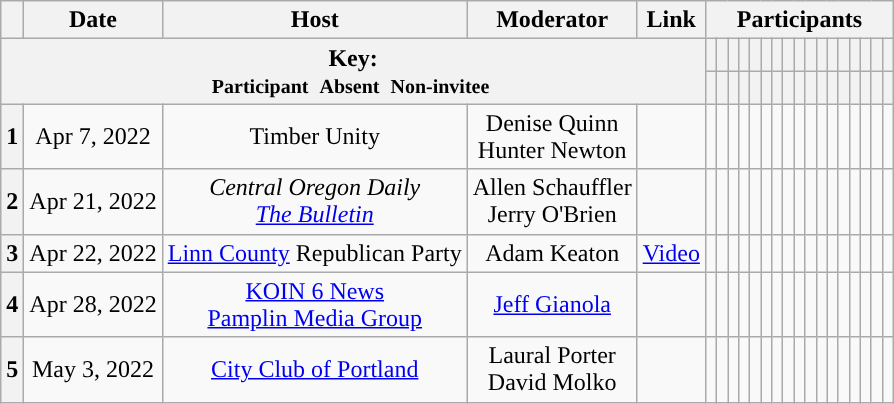<table class="wikitable" style="text-align:center;">
<tr>
<th scope="col"></th>
<th scope="col">Date</th>
<th scope="col">Host</th>
<th scope="col">Moderator</th>
<th scope="col">Link</th>
<th colspan="17">Participants</th>
</tr>
<tr>
<th colspan="5" rowspan="2">Key:<br> <small>Participant </small>  <small>Absent </small>  <small>Non-invitee </small></th>
<th scope="col" style="background:"></th>
<th scope="col" style="background:"></th>
<th scope="col" style="background:"></th>
<th scope="col" style="background:"></th>
<th scope="col" style="background:"></th>
<th scope="col" style="background:"></th>
<th scope="col" style="background:"></th>
<th scope="col" style="background:"></th>
<th scope="col" style="background:"></th>
<th scope="col" style="background:"></th>
<th scope="col" style="background:"></th>
<th scope="col" style="background:"></th>
<th scope="col" style="background:"></th>
<th scope="col" style="background:"></th>
<th scope="col" style="background:"></th>
<th scope="col" style="background:"></th>
<th scope="col" style="background:"></th>
</tr>
<tr>
<th></th>
<th></th>
<th></th>
<th></th>
<th></th>
<th></th>
<th></th>
<th></th>
<th></th>
<th></th>
<th></th>
<th></th>
<th></th>
<th></th>
<th></th>
<th></th>
<th></th>
</tr>
<tr>
<th scope="row">1</th>
<td style="white-space:nowrap;">Apr 7, 2022</td>
<td>Timber Unity</td>
<td style="white-space:nowrap;">Denise Quinn<br>Hunter Newton</td>
<td style="white-space:nowrap;"></td>
<td></td>
<td></td>
<td></td>
<td></td>
<td></td>
<td></td>
<td></td>
<td></td>
<td></td>
<td></td>
<td></td>
<td></td>
<td></td>
<td></td>
<td></td>
<td></td>
<td></td>
</tr>
<tr>
<th>2</th>
<td>Apr 21, 2022</td>
<td><em>Central Oregon Daily</em><br><a href='#'><em>The Bulletin</em></a></td>
<td>Allen Schauffler<br>Jerry O'Brien</td>
<td></td>
<td></td>
<td></td>
<td></td>
<td></td>
<td></td>
<td></td>
<td></td>
<td></td>
<td></td>
<td></td>
<td></td>
<td></td>
<td></td>
<td></td>
<td></td>
<td></td>
<td></td>
</tr>
<tr>
<th>3</th>
<td>Apr 22, 2022</td>
<td><a href='#'>Linn County</a> Republican Party</td>
<td>Adam Keaton</td>
<td><a href='#'>Video</a></td>
<td></td>
<td></td>
<td></td>
<td></td>
<td></td>
<td></td>
<td></td>
<td></td>
<td></td>
<td></td>
<td></td>
<td></td>
<td></td>
<td></td>
<td></td>
<td></td>
<td></td>
</tr>
<tr>
<th>4</th>
<td>Apr 28, 2022</td>
<td><a href='#'>KOIN 6 News</a><br><a href='#'>Pamplin Media Group</a></td>
<td><a href='#'>Jeff Gianola</a></td>
<td></td>
<td></td>
<td></td>
<td></td>
<td></td>
<td></td>
<td></td>
<td></td>
<td></td>
<td></td>
<td></td>
<td></td>
<td></td>
<td></td>
<td></td>
<td></td>
<td></td>
<td></td>
</tr>
<tr>
<th>5</th>
<td>May 3, 2022</td>
<td><a href='#'>City Club of Portland</a></td>
<td>Laural Porter<br>David Molko</td>
<td></td>
<td></td>
<td></td>
<td></td>
<td></td>
<td></td>
<td></td>
<td></td>
<td></td>
<td></td>
<td></td>
<td></td>
<td></td>
<td></td>
<td></td>
<td></td>
<td></td>
<td></td>
</tr>
</table>
